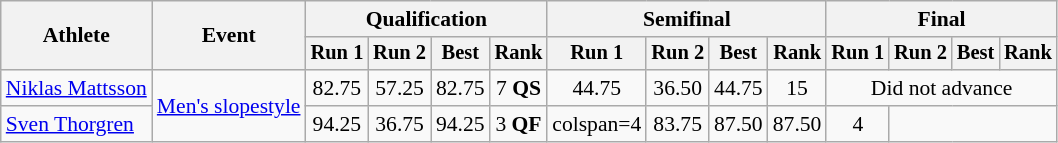<table class="wikitable" style="font-size:90%">
<tr>
<th rowspan="2">Athlete</th>
<th rowspan="2">Event</th>
<th colspan="4">Qualification</th>
<th colspan="4">Semifinal</th>
<th colspan="4">Final</th>
</tr>
<tr style="font-size:95%">
<th>Run 1</th>
<th>Run 2</th>
<th>Best</th>
<th>Rank</th>
<th>Run 1</th>
<th>Run 2</th>
<th>Best</th>
<th>Rank</th>
<th>Run 1</th>
<th>Run 2</th>
<th>Best</th>
<th>Rank</th>
</tr>
<tr align=center>
<td align=left><a href='#'>Niklas Mattsson</a></td>
<td rowspan=2 align=left><a href='#'>Men's slopestyle</a></td>
<td>82.75</td>
<td>57.25</td>
<td>82.75</td>
<td>7 <strong>QS</strong></td>
<td>44.75</td>
<td>36.50</td>
<td>44.75</td>
<td>15</td>
<td colspan=4>Did not advance</td>
</tr>
<tr align=center>
<td align=left><a href='#'>Sven Thorgren</a></td>
<td>94.25</td>
<td>36.75</td>
<td>94.25</td>
<td>3 <strong>QF</strong></td>
<td>colspan=4 </td>
<td>83.75</td>
<td>87.50</td>
<td>87.50</td>
<td>4</td>
</tr>
</table>
